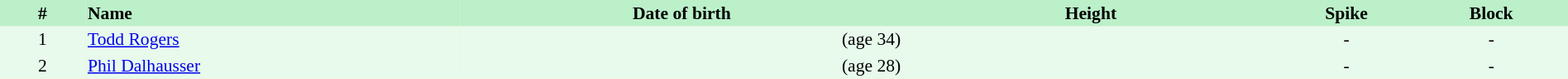<table border=0 cellpadding=2 cellspacing=0  |- bgcolor=#FFECCE style="text-align:center; font-size:90%;" width=100%>
<tr bgcolor=#BBF0C9>
<th width=5%>#</th>
<th width=22% align=left>Name</th>
<th width=26%>Date of birth</th>
<th width=22%>Height</th>
<th width=8%>Spike</th>
<th width=9%>Block</th>
</tr>
<tr bgcolor=#E7FAEC>
<td>1</td>
<td align=left><a href='#'>Todd Rogers</a></td>
<td align=right> (age 34)</td>
<td></td>
<td>-</td>
<td>-</td>
</tr>
<tr bgcolor=#E7FAEC>
<td>2</td>
<td align=left><a href='#'>Phil Dalhausser</a></td>
<td align=right> (age 28)</td>
<td></td>
<td>-</td>
<td>-</td>
</tr>
</table>
